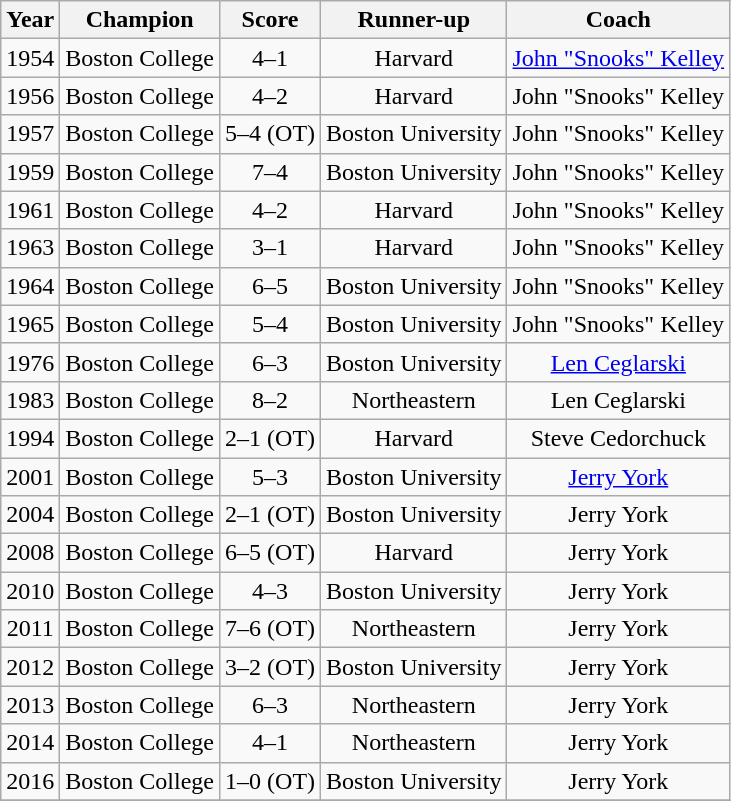<table class="wikitable sortable" style="text-align: center;">
<tr>
<th>Year</th>
<th>Champion</th>
<th>Score</th>
<th>Runner-up</th>
<th>Coach</th>
</tr>
<tr>
<td>1954</td>
<td>Boston College</td>
<td>4–1</td>
<td>Harvard</td>
<td><a href='#'>John "Snooks" Kelley</a></td>
</tr>
<tr>
<td>1956</td>
<td>Boston College</td>
<td>4–2</td>
<td>Harvard</td>
<td>John "Snooks" Kelley</td>
</tr>
<tr>
<td>1957</td>
<td>Boston College</td>
<td>5–4 (OT)</td>
<td>Boston University</td>
<td>John "Snooks" Kelley</td>
</tr>
<tr>
<td>1959</td>
<td>Boston College</td>
<td>7–4</td>
<td>Boston University</td>
<td>John "Snooks" Kelley</td>
</tr>
<tr>
<td>1961</td>
<td>Boston College</td>
<td>4–2</td>
<td>Harvard</td>
<td>John "Snooks" Kelley</td>
</tr>
<tr>
<td>1963</td>
<td>Boston College</td>
<td>3–1</td>
<td>Harvard</td>
<td>John "Snooks" Kelley</td>
</tr>
<tr>
<td>1964</td>
<td>Boston College</td>
<td>6–5</td>
<td>Boston University</td>
<td>John "Snooks" Kelley</td>
</tr>
<tr>
<td>1965</td>
<td>Boston College</td>
<td>5–4</td>
<td>Boston University</td>
<td>John "Snooks" Kelley</td>
</tr>
<tr>
<td>1976</td>
<td>Boston College</td>
<td>6–3</td>
<td>Boston University</td>
<td><a href='#'>Len Ceglarski</a></td>
</tr>
<tr>
<td>1983</td>
<td>Boston College</td>
<td>8–2</td>
<td>Northeastern</td>
<td>Len Ceglarski</td>
</tr>
<tr>
<td>1994</td>
<td>Boston College</td>
<td>2–1 (OT)</td>
<td>Harvard</td>
<td>Steve Cedorchuck</td>
</tr>
<tr>
<td>2001</td>
<td>Boston College</td>
<td>5–3</td>
<td>Boston University</td>
<td><a href='#'>Jerry York</a></td>
</tr>
<tr>
<td>2004</td>
<td>Boston College</td>
<td>2–1 (OT)</td>
<td>Boston University</td>
<td>Jerry York</td>
</tr>
<tr>
<td>2008</td>
<td>Boston College</td>
<td>6–5 (OT)</td>
<td>Harvard</td>
<td>Jerry York</td>
</tr>
<tr>
<td>2010</td>
<td>Boston College</td>
<td>4–3</td>
<td>Boston University</td>
<td>Jerry York</td>
</tr>
<tr>
<td>2011</td>
<td>Boston College</td>
<td>7–6 (OT)</td>
<td>Northeastern</td>
<td>Jerry York</td>
</tr>
<tr>
<td>2012</td>
<td>Boston College</td>
<td>3–2 (OT)</td>
<td>Boston University</td>
<td>Jerry York</td>
</tr>
<tr>
<td>2013</td>
<td>Boston College</td>
<td>6–3</td>
<td>Northeastern</td>
<td>Jerry York</td>
</tr>
<tr>
<td>2014</td>
<td>Boston College</td>
<td>4–1</td>
<td>Northeastern</td>
<td>Jerry York</td>
</tr>
<tr>
<td>2016</td>
<td>Boston College</td>
<td>1–0 (OT)</td>
<td>Boston University</td>
<td>Jerry York</td>
</tr>
<tr>
</tr>
</table>
